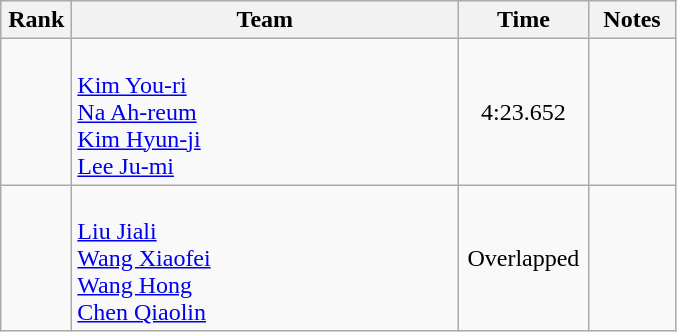<table class=wikitable style="text-align:center">
<tr>
<th width=40>Rank</th>
<th width=250>Team</th>
<th width=80>Time</th>
<th width=50>Notes</th>
</tr>
<tr>
<td></td>
<td align=left><br><a href='#'>Kim You-ri</a><br><a href='#'>Na Ah-reum</a><br><a href='#'>Kim Hyun-ji</a><br><a href='#'>Lee Ju-mi</a></td>
<td>4:23.652</td>
<td></td>
</tr>
<tr>
<td></td>
<td align=left><br><a href='#'>Liu Jiali</a><br><a href='#'>Wang Xiaofei</a><br><a href='#'>Wang Hong</a><br><a href='#'>Chen Qiaolin</a></td>
<td>Overlapped</td>
<td></td>
</tr>
</table>
